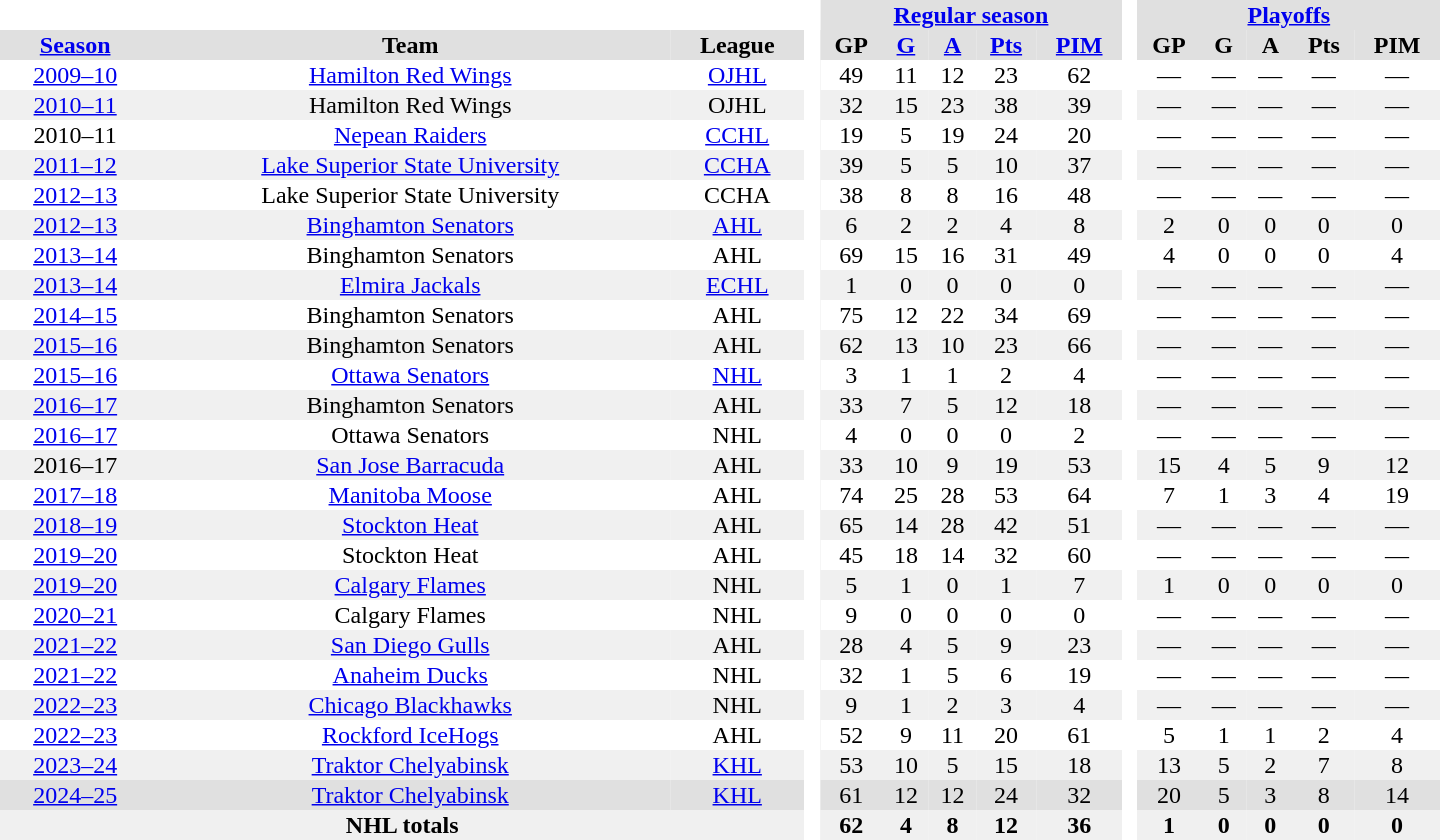<table border="0" cellpadding="1" cellspacing="0"  style="width:60em; text-align:center;">
<tr style="background:#e0e0e0;">
<th colspan="3" style="background:#fff;"> </th>
<th rowspan="99" style="background:#fff;"> </th>
<th colspan="5"><a href='#'>Regular season</a></th>
<th rowspan="99" style="background:#fff;"> </th>
<th colspan="5"><a href='#'>Playoffs</a></th>
</tr>
<tr style="background:#e0e0e0;">
<th><a href='#'>Season</a></th>
<th>Team</th>
<th>League</th>
<th>GP</th>
<th><a href='#'>G</a></th>
<th><a href='#'>A</a></th>
<th><a href='#'>Pts</a></th>
<th><a href='#'>PIM</a></th>
<th>GP</th>
<th>G</th>
<th>A</th>
<th>Pts</th>
<th>PIM</th>
</tr>
<tr>
<td><a href='#'>2009–10</a></td>
<td><a href='#'>Hamilton Red Wings</a></td>
<td><a href='#'>OJHL</a></td>
<td>49</td>
<td>11</td>
<td>12</td>
<td>23</td>
<td>62</td>
<td>—</td>
<td>—</td>
<td>—</td>
<td>—</td>
<td>—</td>
</tr>
<tr style="background:#f0f0f0;">
<td><a href='#'>2010–11</a></td>
<td>Hamilton Red Wings</td>
<td>OJHL</td>
<td>32</td>
<td>15</td>
<td>23</td>
<td>38</td>
<td>39</td>
<td>—</td>
<td>—</td>
<td>—</td>
<td>—</td>
<td>—</td>
</tr>
<tr>
<td>2010–11</td>
<td><a href='#'>Nepean Raiders</a></td>
<td><a href='#'>CCHL</a></td>
<td>19</td>
<td>5</td>
<td>19</td>
<td>24</td>
<td>20</td>
<td>—</td>
<td>—</td>
<td>—</td>
<td>—</td>
<td>—</td>
</tr>
<tr style="background:#f0f0f0;">
<td><a href='#'>2011–12</a></td>
<td><a href='#'>Lake Superior State University</a></td>
<td><a href='#'>CCHA</a></td>
<td>39</td>
<td>5</td>
<td>5</td>
<td>10</td>
<td>37</td>
<td>—</td>
<td>—</td>
<td>—</td>
<td>—</td>
<td>—</td>
</tr>
<tr>
<td><a href='#'>2012–13</a></td>
<td>Lake Superior State University</td>
<td>CCHA</td>
<td>38</td>
<td>8</td>
<td>8</td>
<td>16</td>
<td>48</td>
<td>—</td>
<td>—</td>
<td>—</td>
<td>—</td>
<td>—</td>
</tr>
<tr style="background:#f0f0f0;">
<td><a href='#'>2012–13</a></td>
<td><a href='#'>Binghamton Senators</a></td>
<td><a href='#'>AHL</a></td>
<td>6</td>
<td>2</td>
<td>2</td>
<td>4</td>
<td>8</td>
<td>2</td>
<td>0</td>
<td>0</td>
<td>0</td>
<td>0</td>
</tr>
<tr>
<td><a href='#'>2013–14</a></td>
<td>Binghamton Senators</td>
<td>AHL</td>
<td>69</td>
<td>15</td>
<td>16</td>
<td>31</td>
<td>49</td>
<td>4</td>
<td>0</td>
<td>0</td>
<td>0</td>
<td>4</td>
</tr>
<tr style="background:#f0f0f0;">
<td><a href='#'>2013–14</a></td>
<td><a href='#'>Elmira Jackals</a></td>
<td><a href='#'>ECHL</a></td>
<td>1</td>
<td>0</td>
<td>0</td>
<td>0</td>
<td>0</td>
<td>—</td>
<td>—</td>
<td>—</td>
<td>—</td>
<td>—</td>
</tr>
<tr>
<td><a href='#'>2014–15</a></td>
<td>Binghamton Senators</td>
<td>AHL</td>
<td>75</td>
<td>12</td>
<td>22</td>
<td>34</td>
<td>69</td>
<td>—</td>
<td>—</td>
<td>—</td>
<td>—</td>
<td>—</td>
</tr>
<tr style="background:#f0f0f0;">
<td><a href='#'>2015–16</a></td>
<td>Binghamton Senators</td>
<td>AHL</td>
<td>62</td>
<td>13</td>
<td>10</td>
<td>23</td>
<td>66</td>
<td>—</td>
<td>—</td>
<td>—</td>
<td>—</td>
<td>—</td>
</tr>
<tr>
<td><a href='#'>2015–16</a></td>
<td><a href='#'>Ottawa Senators</a></td>
<td><a href='#'>NHL</a></td>
<td>3</td>
<td>1</td>
<td>1</td>
<td>2</td>
<td>4</td>
<td>—</td>
<td>—</td>
<td>—</td>
<td>—</td>
<td>—</td>
</tr>
<tr style="background:#f0f0f0;">
<td><a href='#'>2016–17</a></td>
<td>Binghamton Senators</td>
<td>AHL</td>
<td>33</td>
<td>7</td>
<td>5</td>
<td>12</td>
<td>18</td>
<td>—</td>
<td>—</td>
<td>—</td>
<td>—</td>
<td>—</td>
</tr>
<tr>
<td><a href='#'>2016–17</a></td>
<td>Ottawa Senators</td>
<td>NHL</td>
<td>4</td>
<td>0</td>
<td>0</td>
<td>0</td>
<td>2</td>
<td>—</td>
<td>—</td>
<td>—</td>
<td>—</td>
<td>—</td>
</tr>
<tr style="background:#f0f0f0;">
<td>2016–17</td>
<td><a href='#'>San Jose Barracuda</a></td>
<td>AHL</td>
<td>33</td>
<td>10</td>
<td>9</td>
<td>19</td>
<td>53</td>
<td>15</td>
<td>4</td>
<td>5</td>
<td>9</td>
<td>12</td>
</tr>
<tr>
<td><a href='#'>2017–18</a></td>
<td><a href='#'>Manitoba Moose</a></td>
<td>AHL</td>
<td>74</td>
<td>25</td>
<td>28</td>
<td>53</td>
<td>64</td>
<td>7</td>
<td>1</td>
<td>3</td>
<td>4</td>
<td>19</td>
</tr>
<tr style="background:#f0f0f0;">
<td><a href='#'>2018–19</a></td>
<td><a href='#'>Stockton Heat</a></td>
<td>AHL</td>
<td>65</td>
<td>14</td>
<td>28</td>
<td>42</td>
<td>51</td>
<td>—</td>
<td>—</td>
<td>—</td>
<td>—</td>
<td>—</td>
</tr>
<tr>
<td><a href='#'>2019–20</a></td>
<td>Stockton Heat</td>
<td>AHL</td>
<td>45</td>
<td>18</td>
<td>14</td>
<td>32</td>
<td>60</td>
<td>—</td>
<td>—</td>
<td>—</td>
<td>—</td>
<td>—</td>
</tr>
<tr style="background:#f0f0f0;">
<td><a href='#'>2019–20</a></td>
<td><a href='#'>Calgary Flames</a></td>
<td>NHL</td>
<td>5</td>
<td>1</td>
<td>0</td>
<td>1</td>
<td>7</td>
<td>1</td>
<td>0</td>
<td>0</td>
<td>0</td>
<td>0</td>
</tr>
<tr>
<td><a href='#'>2020–21</a></td>
<td>Calgary Flames</td>
<td>NHL</td>
<td>9</td>
<td>0</td>
<td>0</td>
<td>0</td>
<td>0</td>
<td>—</td>
<td>—</td>
<td>—</td>
<td>—</td>
<td>—</td>
</tr>
<tr style="background:#f0f0f0;">
<td><a href='#'>2021–22</a></td>
<td><a href='#'>San Diego Gulls</a></td>
<td>AHL</td>
<td>28</td>
<td>4</td>
<td>5</td>
<td>9</td>
<td>23</td>
<td>—</td>
<td>—</td>
<td>—</td>
<td>—</td>
<td>—</td>
</tr>
<tr>
<td><a href='#'>2021–22</a></td>
<td><a href='#'>Anaheim Ducks</a></td>
<td>NHL</td>
<td>32</td>
<td>1</td>
<td>5</td>
<td>6</td>
<td>19</td>
<td>—</td>
<td>—</td>
<td>—</td>
<td>—</td>
<td>—</td>
</tr>
<tr style="background:#f0f0f0;">
<td><a href='#'>2022–23</a></td>
<td><a href='#'>Chicago Blackhawks</a></td>
<td>NHL</td>
<td>9</td>
<td>1</td>
<td>2</td>
<td>3</td>
<td>4</td>
<td>—</td>
<td>—</td>
<td>—</td>
<td>—</td>
<td>—</td>
</tr>
<tr>
<td><a href='#'>2022–23</a></td>
<td><a href='#'>Rockford IceHogs</a></td>
<td>AHL</td>
<td>52</td>
<td>9</td>
<td>11</td>
<td>20</td>
<td>61</td>
<td>5</td>
<td>1</td>
<td>1</td>
<td>2</td>
<td>4</td>
</tr>
<tr style="background:#f0f0f0;">
<td><a href='#'>2023–24</a></td>
<td><a href='#'>Traktor Chelyabinsk</a></td>
<td><a href='#'>KHL</a></td>
<td>53</td>
<td>10</td>
<td>5</td>
<td>15</td>
<td>18</td>
<td>13</td>
<td>5</td>
<td>2</td>
<td>7</td>
<td>8</td>
</tr>
<tr style="background:#e0e0e0;">
<td><a href='#'>2024–25</a></td>
<td><a href='#'>Traktor Chelyabinsk</a></td>
<td><a href='#'>KHL</a></td>
<td>61</td>
<td>12</td>
<td>12</td>
<td>24</td>
<td>32</td>
<td>20</td>
<td>5</td>
<td>3</td>
<td>8</td>
<td>14</td>
</tr>
<tr style="background:#f0f0f0;">
<th colspan="3">NHL totals</th>
<th>62</th>
<th>4</th>
<th>8</th>
<th>12</th>
<th>36</th>
<th>1</th>
<th>0</th>
<th>0</th>
<th>0</th>
<th>0</th>
</tr>
</table>
